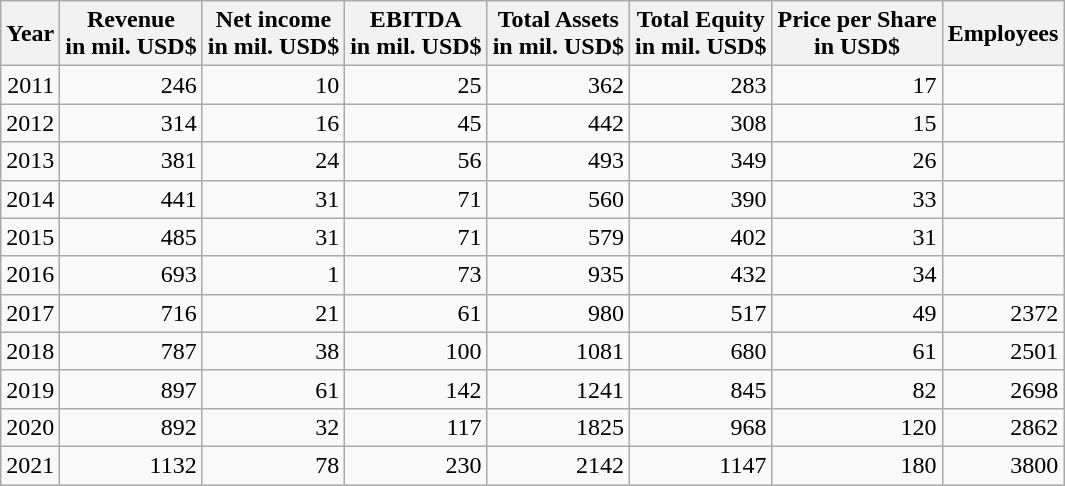<table class="wikitable float-left" style="text-align: right;">
<tr>
<th>Year</th>
<th>Revenue<br>in mil. USD$</th>
<th>Net income<br>in mil. USD$</th>
<th>EBITDA<br>in mil. USD$</th>
<th>Total Assets<br>in mil. USD$</th>
<th>Total Equity<br>in mil. USD$</th>
<th>Price per Share<br>in USD$</th>
<th>Employees</th>
</tr>
<tr>
<td>2011</td>
<td>246</td>
<td>10</td>
<td>25</td>
<td>362</td>
<td>283</td>
<td>17</td>
<td></td>
</tr>
<tr>
<td>2012</td>
<td>314</td>
<td>16</td>
<td>45</td>
<td>442</td>
<td>308</td>
<td>15</td>
<td></td>
</tr>
<tr>
<td>2013</td>
<td>381</td>
<td>24</td>
<td>56</td>
<td>493</td>
<td>349</td>
<td>26</td>
<td></td>
</tr>
<tr>
<td>2014</td>
<td>441</td>
<td>31</td>
<td>71</td>
<td>560</td>
<td>390</td>
<td>33</td>
<td></td>
</tr>
<tr>
<td>2015</td>
<td>485</td>
<td>31</td>
<td>71</td>
<td>579</td>
<td>402</td>
<td>31</td>
<td></td>
</tr>
<tr>
<td>2016</td>
<td>693</td>
<td>1</td>
<td>73</td>
<td>935</td>
<td>432</td>
<td>34</td>
<td></td>
</tr>
<tr>
<td>2017</td>
<td>716</td>
<td>21</td>
<td>61</td>
<td>980</td>
<td>517</td>
<td>49</td>
<td>2372</td>
</tr>
<tr>
<td>2018</td>
<td>787</td>
<td>38</td>
<td>100</td>
<td>1081</td>
<td>680</td>
<td>61</td>
<td>2501</td>
</tr>
<tr>
<td>2019</td>
<td>897</td>
<td>61</td>
<td>142</td>
<td>1241</td>
<td>845</td>
<td>82</td>
<td>2698</td>
</tr>
<tr>
<td>2020</td>
<td>892</td>
<td>32</td>
<td>117</td>
<td>1825</td>
<td>968</td>
<td>120</td>
<td>2862</td>
</tr>
<tr>
<td>2021</td>
<td>1132</td>
<td>78</td>
<td>230</td>
<td>2142</td>
<td>1147</td>
<td>180</td>
<td>3800</td>
</tr>
</table>
